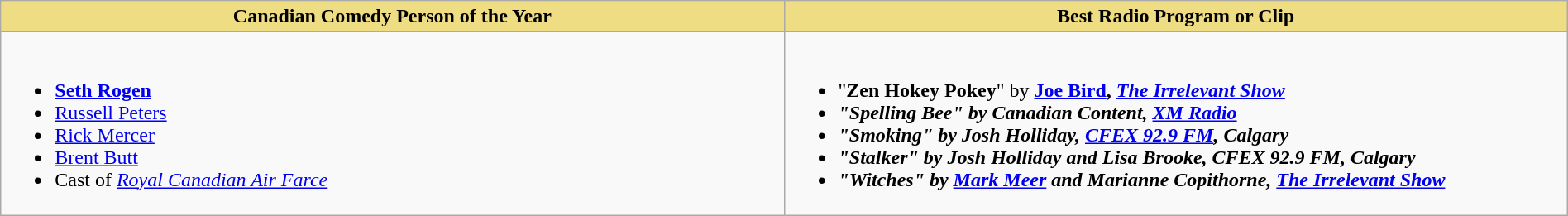<table class="wikitable" style="width:100%">
<tr>
<th style="background:#EEDD82; width:50%">Canadian Comedy Person of the Year</th>
<th style="background:#EEDD82; width:50%">Best Radio Program or Clip</th>
</tr>
<tr>
<td valign="top"><br><ul><li> <strong><a href='#'>Seth Rogen</a></strong></li><li><a href='#'>Russell Peters</a></li><li><a href='#'>Rick Mercer</a></li><li><a href='#'>Brent Butt</a></li><li>Cast of <em><a href='#'>Royal Canadian Air Farce</a></em></li></ul></td>
<td valign="top"><br><ul><li> "<strong>Zen Hokey Pokey</strong>" by <strong><a href='#'>Joe Bird</a>, <em><a href='#'>The Irrelevant Show</a><strong><em></li><li>"Spelling Bee" by Canadian Content, <a href='#'>XM Radio</a></li><li>"Smoking" by Josh Holliday, <a href='#'>CFEX 92.9 FM</a>, Calgary</li><li>"Stalker" by Josh Holliday and Lisa Brooke, CFEX 92.9 FM, Calgary</li><li>"Witches" by <a href='#'>Mark Meer</a> and Marianne Copithorne, </em><a href='#'>The Irrelevant Show</a><em></li></ul></td>
</tr>
</table>
